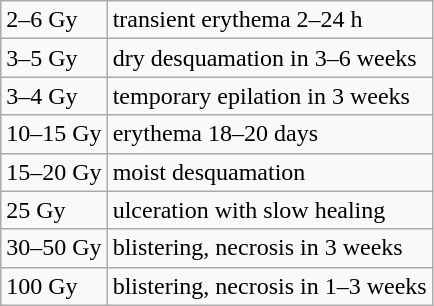<table class="wikitable">
<tr>
<td>2–6 Gy</td>
<td>transient erythema 2–24 h</td>
</tr>
<tr>
<td>3–5 Gy</td>
<td>dry desquamation in 3–6 weeks</td>
</tr>
<tr>
<td>3–4 Gy</td>
<td>temporary epilation in 3 weeks</td>
</tr>
<tr>
<td>10–15 Gy</td>
<td>erythema 18–20 days</td>
</tr>
<tr>
<td>15–20 Gy</td>
<td>moist desquamation</td>
</tr>
<tr>
<td>25 Gy</td>
<td>ulceration with slow healing</td>
</tr>
<tr>
<td>30–50 Gy</td>
<td>blistering, necrosis in 3 weeks</td>
</tr>
<tr>
<td>100 Gy</td>
<td>blistering, necrosis in 1–3 weeks</td>
</tr>
</table>
